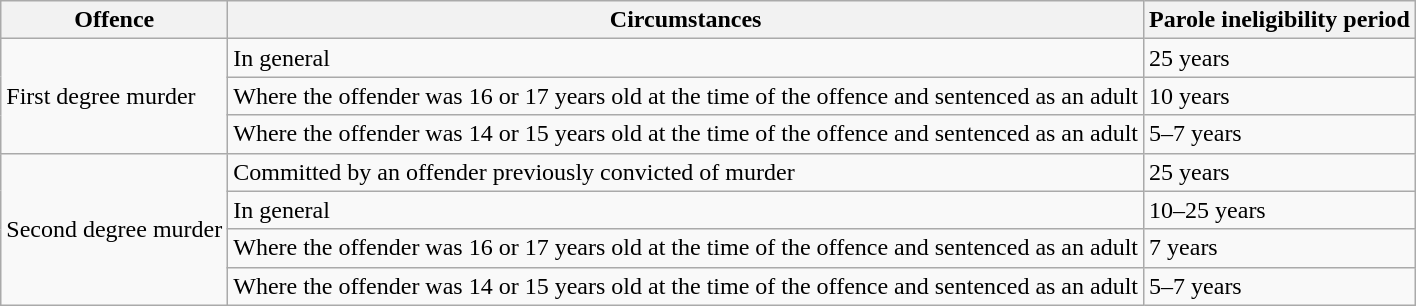<table class="wikitable">
<tr>
<th>Offence</th>
<th>Circumstances</th>
<th>Parole ineligibility period</th>
</tr>
<tr>
<td rowspan = "3">First degree murder</td>
<td>In general</td>
<td>25 years</td>
</tr>
<tr>
<td>Where the offender was 16 or 17 years old at the time of the offence and sentenced as an adult</td>
<td>10 years</td>
</tr>
<tr>
<td>Where the offender was 14 or 15 years old at the time of the offence and sentenced as an adult</td>
<td>5–7 years</td>
</tr>
<tr>
<td rowspan="4">Second degree murder</td>
<td>Committed by an offender previously convicted of murder</td>
<td>25 years</td>
</tr>
<tr>
<td>In general</td>
<td>10–25 years</td>
</tr>
<tr>
<td>Where the offender was 16 or 17 years old at the time of the offence and sentenced as an adult</td>
<td>7 years</td>
</tr>
<tr>
<td>Where the offender was 14 or 15 years old at the time of the offence and sentenced as an adult</td>
<td>5–7 years</td>
</tr>
</table>
